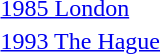<table>
<tr>
<td><a href='#'>1985 London</a></td>
<td></td>
<td></td>
<td></td>
</tr>
<tr>
<td><a href='#'>1993 The Hague</a></td>
<td></td>
<td></td>
<td></td>
</tr>
</table>
